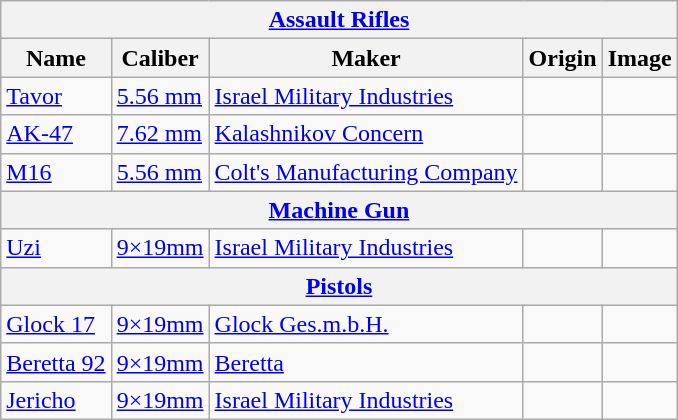<table class="wikitable">
<tr>
<th colspan="5" scope="col"><a href='#'>Assault Rifles</a></th>
</tr>
<tr>
<th>Name</th>
<th>Caliber</th>
<th>Maker</th>
<th>Origin</th>
<th>Image</th>
</tr>
<tr>
<td><a href='#'>Tavor</a></td>
<td><a href='#'>5.56 mm</a></td>
<td><a href='#'>Israel Military Industries</a></td>
<td></td>
<td></td>
</tr>
<tr>
<td><a href='#'>AK-47</a></td>
<td><a href='#'>7.62 mm</a></td>
<td><a href='#'>Kalashnikov Concern</a></td>
<td></td>
<td></td>
</tr>
<tr>
<td><a href='#'>M16</a></td>
<td><a href='#'>5.56 mm</a></td>
<td><a href='#'>Colt's Manufacturing Company</a></td>
<td></td>
<td></td>
</tr>
<tr>
<th colspan="5" scope="col"><a href='#'>Machine Gun</a></th>
</tr>
<tr>
<td><a href='#'>Uzi</a></td>
<td><a href='#'>9×19mm</a></td>
<td><a href='#'>Israel Military Industries</a></td>
<td></td>
<td></td>
</tr>
<tr>
<th colspan="5" scope="col"><a href='#'>Pistols</a></th>
</tr>
<tr>
<td><a href='#'>Glock 17</a></td>
<td><a href='#'>9×19mm</a></td>
<td><a href='#'>Glock Ges.m.b.H.</a></td>
<td></td>
<td></td>
</tr>
<tr>
<td><a href='#'>Beretta 92</a></td>
<td><a href='#'>9×19mm</a></td>
<td><a href='#'>Beretta</a></td>
<td></td>
<td></td>
</tr>
<tr>
<td><a href='#'>Jericho</a></td>
<td><a href='#'>9×19mm</a></td>
<td><a href='#'>Israel Military Industries</a></td>
<td></td>
<td></td>
</tr>
</table>
